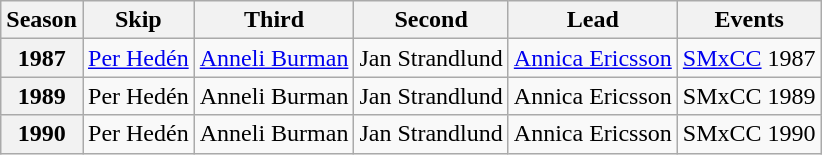<table class="wikitable">
<tr>
<th scope="col">Season</th>
<th scope="col">Skip</th>
<th scope="col">Third</th>
<th scope="col">Second</th>
<th scope="col">Lead</th>
<th scope="col">Events</th>
</tr>
<tr>
<th scope="row">1987</th>
<td><a href='#'>Per Hedén</a></td>
<td><a href='#'>Anneli Burman</a></td>
<td>Jan Strandlund</td>
<td><a href='#'>Annica Ericsson</a></td>
<td><a href='#'>SMxCC</a> 1987 </td>
</tr>
<tr>
<th scope="row">1989</th>
<td>Per Hedén</td>
<td>Anneli Burman</td>
<td>Jan Strandlund</td>
<td>Annica Ericsson</td>
<td>SMxCC 1989 </td>
</tr>
<tr>
<th scope="row">1990</th>
<td>Per Hedén</td>
<td>Anneli Burman</td>
<td>Jan Strandlund</td>
<td>Annica Ericsson</td>
<td>SMxCC 1990 </td>
</tr>
</table>
